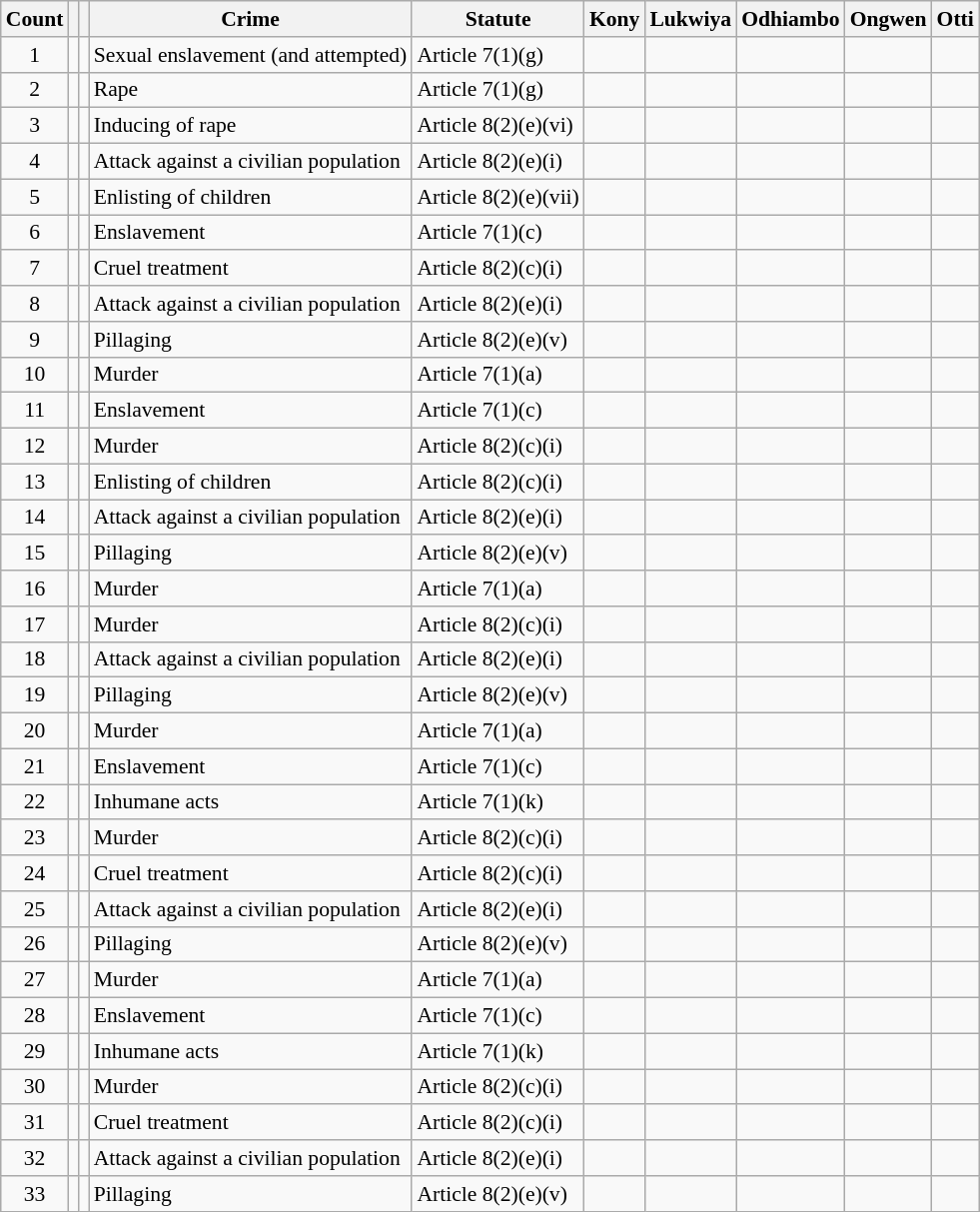<table class="wikitable sortable" style="font-size:90%; text-align:center">
<tr>
<th>Count</th>
<th></th>
<th></th>
<th>Crime</th>
<th>Statute</th>
<th>Kony</th>
<th>Lukwiya</th>
<th>Odhiambo</th>
<th>Ongwen</th>
<th>Otti</th>
</tr>
<tr>
<td>1</td>
<td></td>
<td></td>
<td align="left">Sexual enslavement (and attempted)</td>
<td align="left">Article 7(1)(g)</td>
<td></td>
<td></td>
<td></td>
<td></td>
<td></td>
</tr>
<tr>
<td>2</td>
<td></td>
<td></td>
<td align="left">Rape</td>
<td align="left">Article 7(1)(g)</td>
<td></td>
<td></td>
<td></td>
<td></td>
<td></td>
</tr>
<tr>
<td>3</td>
<td></td>
<td></td>
<td align="left">Inducing of rape</td>
<td align="left">Article 8(2)(e)(vi)</td>
<td></td>
<td></td>
<td></td>
<td></td>
<td></td>
</tr>
<tr>
<td>4</td>
<td></td>
<td></td>
<td align="left">Attack against a civilian population</td>
<td align="left">Article 8(2)(e)(i)</td>
<td></td>
<td></td>
<td></td>
<td></td>
<td></td>
</tr>
<tr>
<td>5</td>
<td></td>
<td></td>
<td align="left">Enlisting of children</td>
<td align="left">Article 8(2)(e)(vii)</td>
<td></td>
<td></td>
<td></td>
<td></td>
<td></td>
</tr>
<tr>
<td>6</td>
<td></td>
<td></td>
<td align="left">Enslavement</td>
<td align="left">Article 7(1)(c)</td>
<td></td>
<td></td>
<td></td>
<td></td>
<td></td>
</tr>
<tr>
<td>7</td>
<td></td>
<td></td>
<td align="left">Cruel treatment</td>
<td align="left">Article 8(2)(c)(i)</td>
<td></td>
<td></td>
<td></td>
<td></td>
<td></td>
</tr>
<tr>
<td>8</td>
<td></td>
<td></td>
<td align="left">Attack against a civilian population</td>
<td align="left">Article 8(2)(e)(i)</td>
<td></td>
<td></td>
<td></td>
<td></td>
<td></td>
</tr>
<tr>
<td>9</td>
<td></td>
<td></td>
<td align="left">Pillaging</td>
<td align="left">Article 8(2)(e)(v)</td>
<td></td>
<td></td>
<td></td>
<td></td>
<td></td>
</tr>
<tr>
<td>10</td>
<td></td>
<td></td>
<td align="left">Murder</td>
<td align="left">Article 7(1)(a)</td>
<td></td>
<td></td>
<td></td>
<td></td>
<td></td>
</tr>
<tr>
<td>11</td>
<td></td>
<td></td>
<td align="left">Enslavement</td>
<td align="left">Article 7(1)(c)</td>
<td></td>
<td></td>
<td></td>
<td></td>
<td></td>
</tr>
<tr>
<td>12</td>
<td></td>
<td></td>
<td align="left">Murder</td>
<td align="left">Article 8(2)(c)(i)</td>
<td></td>
<td></td>
<td></td>
<td></td>
<td></td>
</tr>
<tr>
<td>13</td>
<td></td>
<td></td>
<td align="left">Enlisting of children</td>
<td align="left">Article 8(2)(c)(i)</td>
<td></td>
<td></td>
<td></td>
<td></td>
<td></td>
</tr>
<tr>
<td>14</td>
<td></td>
<td></td>
<td align="left">Attack against a civilian population</td>
<td align="left">Article 8(2)(e)(i)</td>
<td></td>
<td></td>
<td></td>
<td></td>
<td></td>
</tr>
<tr>
<td>15</td>
<td></td>
<td></td>
<td align="left">Pillaging</td>
<td align="left">Article 8(2)(e)(v)</td>
<td></td>
<td></td>
<td></td>
<td></td>
<td></td>
</tr>
<tr>
<td>16</td>
<td></td>
<td></td>
<td align="left">Murder</td>
<td align="left">Article 7(1)(a)</td>
<td></td>
<td></td>
<td></td>
<td></td>
<td></td>
</tr>
<tr>
<td>17</td>
<td></td>
<td></td>
<td align="left">Murder</td>
<td align="left">Article 8(2)(c)(i)</td>
<td></td>
<td></td>
<td></td>
<td></td>
<td></td>
</tr>
<tr>
<td>18</td>
<td></td>
<td></td>
<td align="left">Attack against a civilian population</td>
<td align="left">Article 8(2)(e)(i)</td>
<td></td>
<td></td>
<td></td>
<td></td>
<td></td>
</tr>
<tr>
<td>19</td>
<td></td>
<td></td>
<td align="left">Pillaging</td>
<td align="left">Article 8(2)(e)(v)</td>
<td></td>
<td></td>
<td></td>
<td></td>
<td></td>
</tr>
<tr>
<td>20</td>
<td></td>
<td></td>
<td align="left">Murder</td>
<td align="left">Article 7(1)(a)</td>
<td></td>
<td></td>
<td></td>
<td></td>
<td></td>
</tr>
<tr>
<td>21</td>
<td></td>
<td></td>
<td align="left">Enslavement</td>
<td align="left">Article 7(1)(c)</td>
<td></td>
<td></td>
<td></td>
<td></td>
<td></td>
</tr>
<tr>
<td>22</td>
<td></td>
<td></td>
<td align="left">Inhumane acts</td>
<td align="left">Article 7(1)(k)</td>
<td></td>
<td></td>
<td></td>
<td></td>
<td></td>
</tr>
<tr>
<td>23</td>
<td></td>
<td></td>
<td align="left">Murder</td>
<td align="left">Article 8(2)(c)(i)</td>
<td></td>
<td></td>
<td></td>
<td></td>
<td></td>
</tr>
<tr>
<td>24</td>
<td></td>
<td></td>
<td align="left">Cruel treatment</td>
<td align="left">Article 8(2)(c)(i)</td>
<td></td>
<td></td>
<td></td>
<td></td>
<td></td>
</tr>
<tr>
<td>25</td>
<td></td>
<td></td>
<td align="left">Attack against a civilian population</td>
<td align="left">Article 8(2)(e)(i)</td>
<td></td>
<td></td>
<td></td>
<td></td>
<td></td>
</tr>
<tr>
<td>26</td>
<td></td>
<td></td>
<td align="left">Pillaging</td>
<td align="left">Article 8(2)(e)(v)</td>
<td></td>
<td></td>
<td></td>
<td></td>
<td></td>
</tr>
<tr>
<td>27</td>
<td></td>
<td></td>
<td align="left">Murder</td>
<td align="left">Article 7(1)(a)</td>
<td></td>
<td></td>
<td></td>
<td></td>
<td></td>
</tr>
<tr>
<td>28</td>
<td></td>
<td></td>
<td align="left">Enslavement</td>
<td align="left">Article 7(1)(c)</td>
<td></td>
<td></td>
<td></td>
<td></td>
<td></td>
</tr>
<tr>
<td>29</td>
<td></td>
<td></td>
<td align="left">Inhumane acts</td>
<td align="left">Article 7(1)(k)</td>
<td></td>
<td></td>
<td></td>
<td></td>
<td></td>
</tr>
<tr>
<td>30</td>
<td></td>
<td></td>
<td align="left">Murder</td>
<td align="left">Article 8(2)(c)(i)</td>
<td></td>
<td></td>
<td></td>
<td></td>
<td></td>
</tr>
<tr>
<td>31</td>
<td></td>
<td></td>
<td align="left">Cruel treatment</td>
<td align="left">Article 8(2)(c)(i)</td>
<td></td>
<td></td>
<td></td>
<td></td>
<td></td>
</tr>
<tr>
<td>32</td>
<td></td>
<td></td>
<td align="left">Attack against a civilian population</td>
<td align="left">Article 8(2)(e)(i)</td>
<td></td>
<td></td>
<td></td>
<td></td>
<td></td>
</tr>
<tr>
<td>33</td>
<td></td>
<td></td>
<td align="left">Pillaging</td>
<td align="left">Article 8(2)(e)(v)</td>
<td></td>
<td></td>
<td></td>
<td></td>
<td></td>
</tr>
</table>
